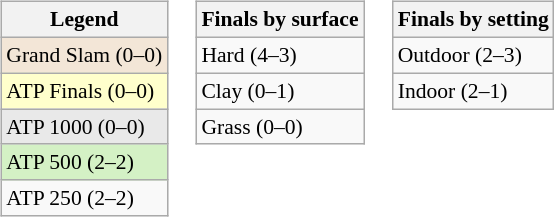<table>
<tr valign="top">
<td><br><table class=wikitable style="font-size:90%">
<tr>
<th>Legend</th>
</tr>
<tr style="background:#f3e6d7;">
<td>Grand Slam (0–0)</td>
</tr>
<tr style="background:#ffffcc;">
<td>ATP Finals (0–0)</td>
</tr>
<tr style="background:#e9e9e9;">
<td>ATP 1000 (0–0)</td>
</tr>
<tr style="background:#d4f1c5;">
<td>ATP 500 (2–2)</td>
</tr>
<tr>
<td>ATP 250 (2–2)</td>
</tr>
</table>
</td>
<td><br><table class=wikitable style="font-size:90%">
<tr>
<th>Finals by surface</th>
</tr>
<tr>
<td>Hard (4–3)</td>
</tr>
<tr>
<td>Clay (0–1)</td>
</tr>
<tr>
<td>Grass (0–0)</td>
</tr>
</table>
</td>
<td><br><table class=wikitable style="font-size:90%">
<tr>
<th>Finals by setting</th>
</tr>
<tr>
<td>Outdoor (2–3)</td>
</tr>
<tr>
<td>Indoor (2–1)</td>
</tr>
</table>
</td>
</tr>
</table>
